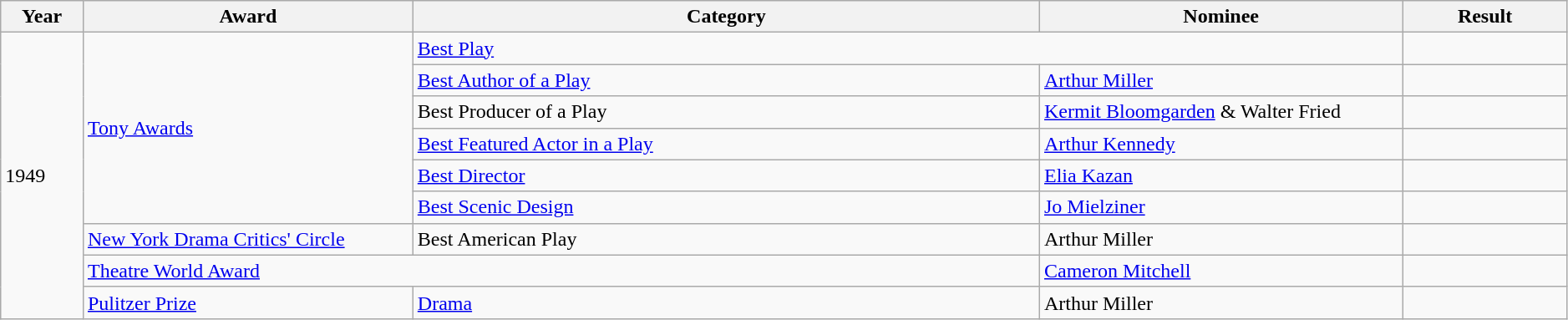<table class="wikitable sortable" style="width: 99%;">
<tr>
<th scope="col" style="width:5%;">Year</th>
<th scope="col" style="width:20%;">Award</th>
<th scope="col" style="width:38%;">Category</th>
<th scope="col" style="width:22%;">Nominee</th>
<th scope="col" style="width:10%;">Result</th>
</tr>
<tr>
<td rowspan="9">1949</td>
<td rowspan="6"><a href='#'>Tony Awards</a></td>
<td colspan="2"><a href='#'>Best Play</a></td>
<td></td>
</tr>
<tr>
<td><a href='#'>Best Author of a Play</a></td>
<td><a href='#'>Arthur Miller</a></td>
<td></td>
</tr>
<tr>
<td>Best Producer of a Play</td>
<td><a href='#'>Kermit Bloomgarden</a> & Walter Fried</td>
<td></td>
</tr>
<tr>
<td><a href='#'>Best Featured Actor in a Play</a></td>
<td><a href='#'>Arthur Kennedy</a></td>
<td></td>
</tr>
<tr>
<td><a href='#'>Best Director</a></td>
<td><a href='#'>Elia Kazan</a></td>
<td></td>
</tr>
<tr>
<td><a href='#'>Best Scenic Design</a></td>
<td><a href='#'>Jo Mielziner</a></td>
<td></td>
</tr>
<tr>
<td><a href='#'>New York Drama Critics' Circle</a></td>
<td>Best American Play</td>
<td>Arthur Miller</td>
<td></td>
</tr>
<tr>
<td colspan="2"><a href='#'>Theatre World Award</a></td>
<td><a href='#'>Cameron Mitchell</a></td>
<td></td>
</tr>
<tr>
<td><a href='#'>Pulitzer Prize</a></td>
<td><a href='#'>Drama</a></td>
<td>Arthur Miller</td>
<td></td>
</tr>
</table>
